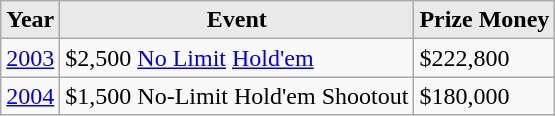<table class="wikitable">
<tr>
<th style="background: #E9E9E9;">Year</th>
<th style="background: #E9E9E9;">Event</th>
<th style="background: #E9E9E9;">Prize Money</th>
</tr>
<tr>
<td><a href='#'>2003</a></td>
<td>$2,500 <a href='#'>No Limit</a> <a href='#'>Hold'em</a></td>
<td>$222,800</td>
</tr>
<tr>
<td><a href='#'>2004</a></td>
<td>$1,500 No-Limit Hold'em Shootout</td>
<td>$180,000</td>
</tr>
</table>
